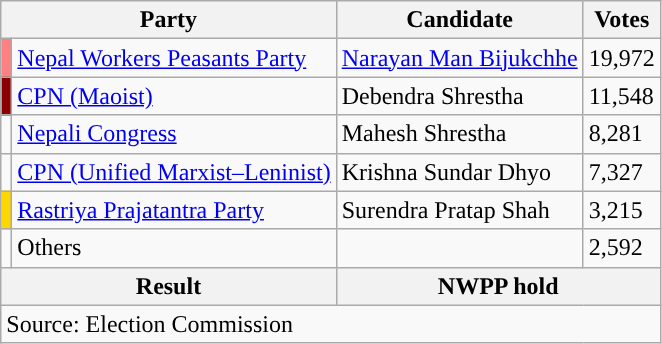<table class="wikitable">
<tr>
<th colspan="2">Party</th>
<th>Candidate</th>
<th>Votes</th>
</tr>
<tr>
<td style="background-color:#FF8080"></td>
<td><a href='#'>Nepal Workers Peasants Party</a></td>
<td><a href='#'>Narayan Man Bijukchhe</a></td>
<td>19,972</td>
</tr>
<tr>
<td style="background-color:darkred"></td>
<td><a href='#'>CPN (Maoist)</a></td>
<td>Debendra Shrestha</td>
<td>11,548</td>
</tr>
<tr>
<td style="background-color:"></td>
<td><a href='#'>Nepali Congress</a></td>
<td>Mahesh Shrestha</td>
<td>8,281</td>
</tr>
<tr>
<td style="background-color:"></td>
<td><a href='#'>CPN (Unified Marxist–Leninist)</a></td>
<td>Krishna Sundar Dhyo</td>
<td>7,327</td>
</tr>
<tr>
<td style="background-color:gold"></td>
<td><a href='#'>Rastriya Prajatantra Party</a></td>
<td>Surendra Pratap Shah</td>
<td>3,215</td>
</tr>
<tr>
<td></td>
<td>Others</td>
<td></td>
<td>2,592</td>
</tr>
<tr>
<th colspan="2">Result</th>
<th colspan="2">NWPP hold</th>
</tr>
<tr>
<td colspan="4">Source: Election Commission</td>
</tr>
</table>
